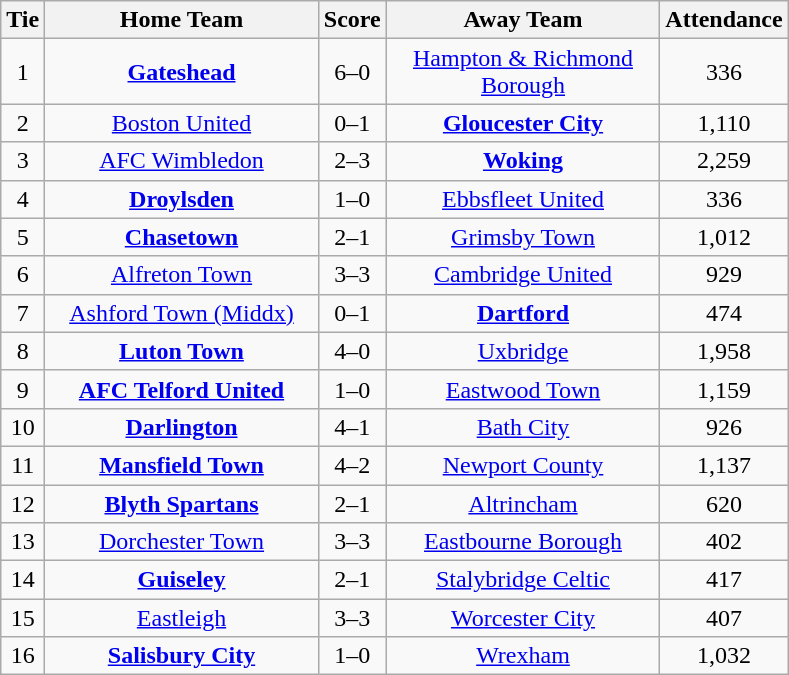<table class="wikitable" style="text-align:center;">
<tr>
<th width=20>Tie</th>
<th width=175>Home Team</th>
<th width=20>Score</th>
<th width=175>Away Team</th>
<th width=20>Attendance</th>
</tr>
<tr>
<td>1</td>
<td><strong><a href='#'>Gateshead</a></strong></td>
<td>6–0</td>
<td><a href='#'>Hampton & Richmond Borough</a></td>
<td>336</td>
</tr>
<tr>
<td>2</td>
<td><a href='#'>Boston United</a></td>
<td>0–1</td>
<td><strong><a href='#'>Gloucester City</a></strong></td>
<td>1,110</td>
</tr>
<tr>
<td>3</td>
<td><a href='#'>AFC Wimbledon</a></td>
<td>2–3</td>
<td><strong><a href='#'>Woking</a></strong></td>
<td>2,259</td>
</tr>
<tr>
<td>4</td>
<td><strong><a href='#'>Droylsden</a></strong></td>
<td>1–0</td>
<td><a href='#'>Ebbsfleet United</a></td>
<td>336</td>
</tr>
<tr>
<td>5</td>
<td><strong><a href='#'>Chasetown</a></strong></td>
<td>2–1</td>
<td><a href='#'>Grimsby Town</a></td>
<td>1,012</td>
</tr>
<tr>
<td>6</td>
<td><a href='#'>Alfreton Town</a></td>
<td>3–3</td>
<td><a href='#'>Cambridge United</a></td>
<td>929</td>
</tr>
<tr>
<td>7</td>
<td><a href='#'>Ashford Town (Middx)</a></td>
<td>0–1</td>
<td><strong><a href='#'>Dartford</a></strong></td>
<td>474</td>
</tr>
<tr>
<td>8</td>
<td><strong><a href='#'>Luton Town</a></strong></td>
<td>4–0</td>
<td><a href='#'>Uxbridge</a></td>
<td>1,958</td>
</tr>
<tr>
<td>9</td>
<td><strong><a href='#'>AFC Telford United</a></strong></td>
<td>1–0</td>
<td><a href='#'>Eastwood Town</a></td>
<td>1,159</td>
</tr>
<tr>
<td>10</td>
<td><strong><a href='#'>Darlington</a></strong></td>
<td>4–1</td>
<td><a href='#'>Bath City</a></td>
<td>926</td>
</tr>
<tr>
<td>11</td>
<td><strong><a href='#'>Mansfield Town</a></strong></td>
<td>4–2</td>
<td><a href='#'>Newport County</a></td>
<td>1,137</td>
</tr>
<tr>
<td>12</td>
<td><strong><a href='#'>Blyth Spartans</a></strong></td>
<td>2–1</td>
<td><a href='#'>Altrincham</a></td>
<td>620</td>
</tr>
<tr>
<td>13</td>
<td><a href='#'>Dorchester Town</a></td>
<td>3–3</td>
<td><a href='#'>Eastbourne Borough</a></td>
<td>402</td>
</tr>
<tr>
<td>14</td>
<td><strong><a href='#'>Guiseley</a></strong></td>
<td>2–1</td>
<td><a href='#'>Stalybridge Celtic</a></td>
<td>417</td>
</tr>
<tr>
<td>15</td>
<td><a href='#'>Eastleigh</a></td>
<td>3–3</td>
<td><a href='#'>Worcester City</a></td>
<td>407</td>
</tr>
<tr>
<td>16</td>
<td><strong><a href='#'>Salisbury City</a></strong></td>
<td>1–0</td>
<td><a href='#'>Wrexham</a></td>
<td>1,032</td>
</tr>
</table>
